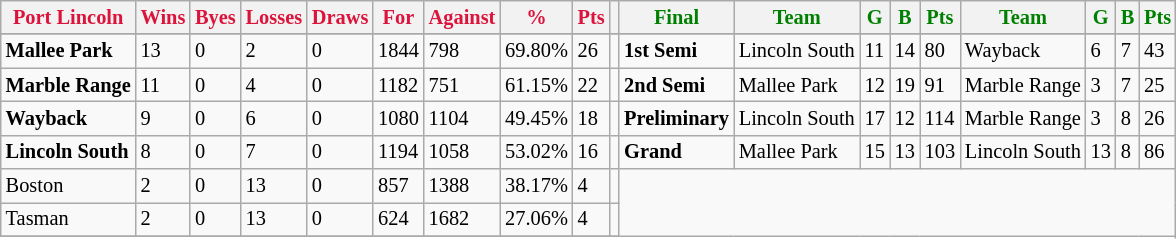<table style="font-size: 85%; text-align: left;" class="wikitable">
<tr>
<th style="color:crimson">Port Lincoln</th>
<th style="color:crimson">Wins</th>
<th style="color:crimson">Byes</th>
<th style="color:crimson">Losses</th>
<th style="color:crimson">Draws</th>
<th style="color:crimson">For</th>
<th style="color:crimson">Against</th>
<th style="color:crimson">%</th>
<th style="color:crimson">Pts</th>
<th></th>
<th style="color:green">Final</th>
<th style="color:green">Team</th>
<th style="color:green">G</th>
<th style="color:green">B</th>
<th style="color:green">Pts</th>
<th style="color:green">Team</th>
<th style="color:green">G</th>
<th style="color:green">B</th>
<th style="color:green">Pts</th>
</tr>
<tr>
</tr>
<tr>
</tr>
<tr>
<td><strong>	Mallee Park	</strong></td>
<td>13</td>
<td>0</td>
<td>2</td>
<td>0</td>
<td>1844</td>
<td>798</td>
<td>69.80%</td>
<td>26</td>
<td></td>
<td><strong>1st Semi</strong></td>
<td>Lincoln South</td>
<td>11</td>
<td>14</td>
<td>80</td>
<td>Wayback</td>
<td>6</td>
<td>7</td>
<td>43</td>
</tr>
<tr>
<td><strong>	Marble Range	</strong></td>
<td>11</td>
<td>0</td>
<td>4</td>
<td>0</td>
<td>1182</td>
<td>751</td>
<td>61.15%</td>
<td>22</td>
<td></td>
<td><strong>2nd Semi</strong></td>
<td>Mallee Park</td>
<td>12</td>
<td>19</td>
<td>91</td>
<td>Marble Range</td>
<td>3</td>
<td>7</td>
<td>25</td>
</tr>
<tr>
<td><strong>	Wayback	</strong></td>
<td>9</td>
<td>0</td>
<td>6</td>
<td>0</td>
<td>1080</td>
<td>1104</td>
<td>49.45%</td>
<td>18</td>
<td></td>
<td><strong>Preliminary</strong></td>
<td>Lincoln South</td>
<td>17</td>
<td>12</td>
<td>114</td>
<td>Marble Range</td>
<td>3</td>
<td>8</td>
<td>26</td>
</tr>
<tr>
<td><strong>	Lincoln South	</strong></td>
<td>8</td>
<td>0</td>
<td>7</td>
<td>0</td>
<td>1194</td>
<td>1058</td>
<td>53.02%</td>
<td>16</td>
<td></td>
<td><strong>Grand</strong></td>
<td>Mallee Park</td>
<td>15</td>
<td>13</td>
<td>103</td>
<td>Lincoln South</td>
<td>13</td>
<td>8</td>
<td>86</td>
</tr>
<tr>
<td>Boston</td>
<td>2</td>
<td>0</td>
<td>13</td>
<td>0</td>
<td>857</td>
<td>1388</td>
<td>38.17%</td>
<td>4</td>
<td></td>
</tr>
<tr>
<td>Tasman</td>
<td>2</td>
<td>0</td>
<td>13</td>
<td>0</td>
<td>624</td>
<td>1682</td>
<td>27.06%</td>
<td>4</td>
<td></td>
</tr>
<tr>
</tr>
</table>
